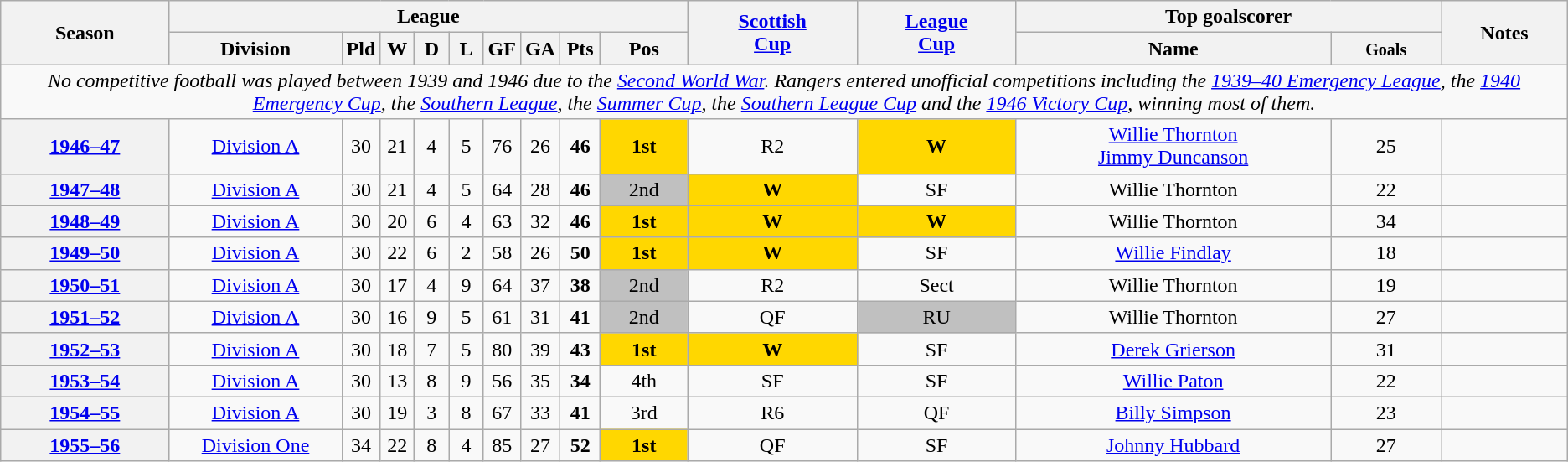<table class="wikitable" style="text-align: center">
<tr>
<th rowspan=2>Season</th>
<th colspan=9>League</th>
<th rowspan=2><a href='#'>Scottish<br>Cup</a></th>
<th rowspan=2><a href='#'>League<br>Cup</a></th>
<th colspan=2>Top goalscorer</th>
<th rowspan=2>Notes</th>
</tr>
<tr>
<th width=130>Division</th>
<th width=20>Pld</th>
<th width=20>W</th>
<th width=20>D</th>
<th width=20>L</th>
<th width=20>GF</th>
<th width=20>GA</th>
<th width=25>Pts</th>
<th>Pos</th>
<th>Name</th>
<th><small>Goals</small></th>
</tr>
<tr>
<td colspan=15><em>No competitive football was played between 1939 and 1946 due to the <a href='#'>Second World War</a>. Rangers entered unofficial competitions including the <a href='#'>1939–40 Emergency League</a>, the <a href='#'>1940 Emergency Cup</a>, the <a href='#'>Southern League</a>, the <a href='#'>Summer Cup</a>, the <a href='#'>Southern League Cup</a> and the <a href='#'>1946 Victory Cup</a>, winning most of them.</em></td>
</tr>
<tr>
<th align="center"><a href='#'>1946–47</a></th>
<td><a href='#'>Division A</a></td>
<td>30</td>
<td>21</td>
<td>4</td>
<td>5</td>
<td>76</td>
<td>26</td>
<td><strong>46</strong></td>
<td bgcolor=gold align="center"><strong>1st</strong></td>
<td align="center">R2</td>
<td bgcolor=gold align="center"><strong>W</strong></td>
<td><a href='#'>Willie Thornton</a><br><a href='#'>Jimmy Duncanson</a></td>
<td align="center">25</td>
<td></td>
</tr>
<tr>
<th align="center"><a href='#'>1947–48</a></th>
<td><a href='#'>Division A</a></td>
<td>30</td>
<td>21</td>
<td>4</td>
<td>5</td>
<td>64</td>
<td>28</td>
<td><strong>46</strong></td>
<td bgcolor="silver" align="center">2nd</td>
<td bgcolor=gold align="center"><strong>W</strong></td>
<td align="center">SF</td>
<td>Willie Thornton</td>
<td align="center">22</td>
<td></td>
</tr>
<tr>
<th align="center"><a href='#'>1948–49</a></th>
<td><a href='#'>Division A</a></td>
<td>30</td>
<td>20</td>
<td>6</td>
<td>4</td>
<td>63</td>
<td>32</td>
<td><strong>46</strong></td>
<td bgcolor=gold align="center"><strong>1st</strong></td>
<td bgcolor=gold align="center"><strong>W</strong></td>
<td bgcolor=gold align="center"><strong>W</strong></td>
<td>Willie Thornton</td>
<td align="center">34</td>
<td></td>
</tr>
<tr>
<th align="center"><a href='#'>1949–50</a></th>
<td><a href='#'>Division A</a></td>
<td>30</td>
<td>22</td>
<td>6</td>
<td>2</td>
<td>58</td>
<td>26</td>
<td><strong>50</strong></td>
<td bgcolor=gold align="center"><strong>1st</strong></td>
<td bgcolor=gold align="center"><strong>W</strong></td>
<td align="center">SF</td>
<td><a href='#'>Willie Findlay</a></td>
<td align="center">18</td>
<td></td>
</tr>
<tr>
<th align="center"><a href='#'>1950–51</a></th>
<td><a href='#'>Division A</a></td>
<td>30</td>
<td>17</td>
<td>4</td>
<td>9</td>
<td>64</td>
<td>37</td>
<td><strong>38</strong></td>
<td bgcolor="silver" align="center">2nd</td>
<td align="center">R2</td>
<td align="center">Sect</td>
<td>Willie Thornton</td>
<td align="center">19</td>
<td></td>
</tr>
<tr>
<th align="center"><a href='#'>1951–52</a></th>
<td><a href='#'>Division A</a></td>
<td>30</td>
<td>16</td>
<td>9</td>
<td>5</td>
<td>61</td>
<td>31</td>
<td><strong>41</strong></td>
<td bgcolor="silver" align="center">2nd</td>
<td align="center">QF</td>
<td bgcolor="silver" align="center">RU</td>
<td>Willie Thornton</td>
<td align="center">27</td>
<td></td>
</tr>
<tr>
<th align="center"><a href='#'>1952–53</a></th>
<td><a href='#'>Division A</a></td>
<td>30</td>
<td>18</td>
<td>7</td>
<td>5</td>
<td>80</td>
<td>39</td>
<td><strong>43</strong></td>
<td bgcolor=gold align="center"><strong>1st</strong></td>
<td bgcolor=gold align="center"><strong>W</strong></td>
<td align="center">SF</td>
<td><a href='#'>Derek Grierson</a></td>
<td align="center">31</td>
<td></td>
</tr>
<tr>
<th align="center"><a href='#'>1953–54</a></th>
<td><a href='#'>Division A</a></td>
<td>30</td>
<td>13</td>
<td>8</td>
<td>9</td>
<td>56</td>
<td>35</td>
<td><strong>34</strong></td>
<td align="center">4th</td>
<td align="center">SF</td>
<td align="center">SF</td>
<td><a href='#'>Willie Paton</a></td>
<td align="center">22</td>
<td></td>
</tr>
<tr>
<th align="center"><a href='#'>1954–55</a></th>
<td><a href='#'>Division A</a></td>
<td>30</td>
<td>19</td>
<td>3</td>
<td>8</td>
<td>67</td>
<td>33</td>
<td><strong>41</strong></td>
<td align="center">3rd</td>
<td align="center">R6</td>
<td align="center">QF</td>
<td><a href='#'>Billy Simpson</a></td>
<td align="center">23</td>
<td></td>
</tr>
<tr>
<th align="center"><a href='#'>1955–56</a></th>
<td><a href='#'>Division One</a></td>
<td>34</td>
<td>22</td>
<td>8</td>
<td>4</td>
<td>85</td>
<td>27</td>
<td><strong>52</strong></td>
<td bgcolor=gold align="center"><strong>1st</strong></td>
<td align="center">QF</td>
<td align="center">SF</td>
<td><a href='#'>Johnny Hubbard</a></td>
<td align="center">27</td>
<td></td>
</tr>
</table>
